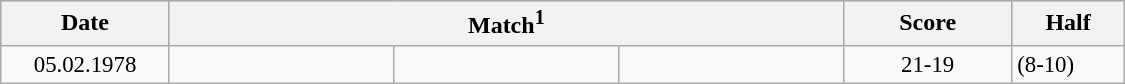<table width=750 class="wikitable">
<tr bgcolor="lightsteelblue">
<th width=15%>Date</th>
<th width=60% colspan=3>Match<sup>1</sup></th>
<th width=15%>Score</th>
<th>Half</th>
</tr>
<tr style=font-size:95%>
<td align=center>05.02.1978</td>
<td align=center></td>
<td></td>
<td></td>
<td align=center>21-19</td>
<td align=centet>(8-10)</td>
</tr>
</table>
